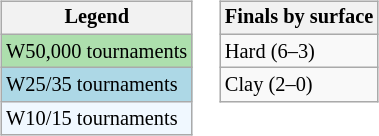<table>
<tr valign=top>
<td><br><table class=wikitable style="font-size:85%">
<tr>
<th>Legend</th>
</tr>
<tr style="background:#addfad;">
<td>W50,000 tournaments</td>
</tr>
<tr style="background:lightblue;">
<td>W25/35 tournaments</td>
</tr>
<tr style="background:#f0f8ff;">
<td>W10/15 tournaments</td>
</tr>
</table>
</td>
<td><br><table class=wikitable style="font-size:85%">
<tr>
<th>Finals by surface</th>
</tr>
<tr>
<td>Hard (6–3)</td>
</tr>
<tr>
<td>Clay (2–0)</td>
</tr>
</table>
</td>
</tr>
</table>
